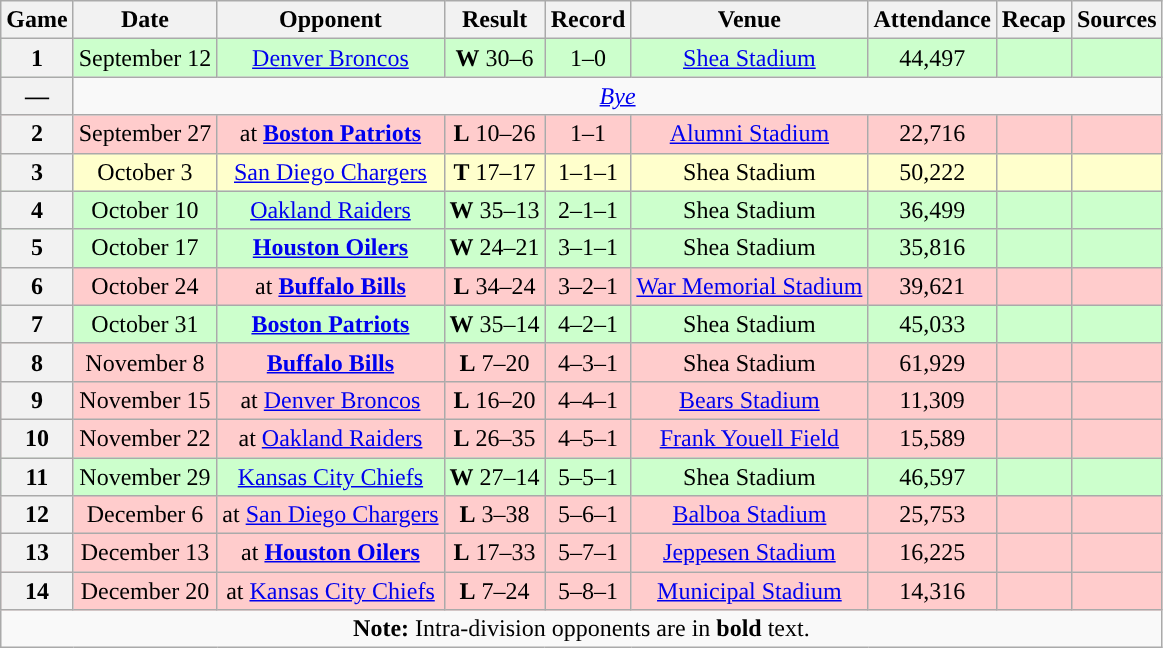<table class="wikitable" style="text-align:center">
<tr>
<th>Game</th>
<th>Date</th>
<th>Opponent</th>
<th>Result</th>
<th>Record</th>
<th>Venue</th>
<th>Attendance</th>
<th>Recap</th>
<th>Sources</th>
</tr>
<tr style="background:#cfc">
<th>1</th>
<td>September 12</td>
<td><a href='#'>Denver Broncos</a></td>
<td><strong>W</strong> 30–6</td>
<td>1–0</td>
<td><a href='#'>Shea Stadium</a></td>
<td>44,497</td>
<td></td>
<td></td>
</tr>
<tr>
<th>—</th>
<td align=center colspan=8><em><a href='#'>Bye</a></em></td>
</tr>
<tr style="background:#fcc">
<th>2</th>
<td>September 27</td>
<td>at <strong><a href='#'>Boston Patriots</a></strong></td>
<td><strong>L</strong> 10–26</td>
<td>1–1</td>
<td><a href='#'>Alumni Stadium</a></td>
<td>22,716</td>
<td></td>
<td></td>
</tr>
<tr style="background:#ffc">
<th>3</th>
<td>October 3</td>
<td><a href='#'>San Diego Chargers</a></td>
<td><strong>T</strong> 17–17</td>
<td>1–1–1</td>
<td>Shea Stadium</td>
<td>50,222</td>
<td></td>
<td></td>
</tr>
<tr style="background:#cfc">
<th>4</th>
<td>October 10</td>
<td><a href='#'>Oakland Raiders</a></td>
<td><strong>W</strong> 35–13</td>
<td>2–1–1</td>
<td>Shea Stadium</td>
<td>36,499</td>
<td></td>
<td></td>
</tr>
<tr style="background:#cfc">
<th>5</th>
<td>October 17</td>
<td><strong><a href='#'>Houston Oilers</a></strong></td>
<td><strong>W</strong> 24–21</td>
<td>3–1–1</td>
<td>Shea Stadium</td>
<td>35,816</td>
<td></td>
<td></td>
</tr>
<tr style="background:#fcc">
<th>6</th>
<td>October 24</td>
<td>at <strong><a href='#'>Buffalo Bills</a></strong></td>
<td><strong>L</strong> 34–24</td>
<td>3–2–1</td>
<td><a href='#'>War Memorial Stadium</a></td>
<td>39,621</td>
<td></td>
<td></td>
</tr>
<tr style="background:#cfc">
<th>7</th>
<td>October 31</td>
<td><strong><a href='#'>Boston Patriots</a></strong></td>
<td><strong>W</strong> 35–14</td>
<td>4–2–1</td>
<td>Shea Stadium</td>
<td>45,033</td>
<td></td>
<td></td>
</tr>
<tr style="background:#fcc">
<th>8</th>
<td>November 8</td>
<td><strong><a href='#'>Buffalo Bills</a></strong></td>
<td><strong>L</strong> 7–20</td>
<td>4–3–1</td>
<td>Shea Stadium</td>
<td>61,929</td>
<td></td>
<td></td>
</tr>
<tr style="background:#fcc">
<th>9</th>
<td>November 15</td>
<td>at <a href='#'>Denver Broncos</a></td>
<td><strong>L</strong> 16–20</td>
<td>4–4–1</td>
<td><a href='#'>Bears Stadium</a></td>
<td>11,309</td>
<td></td>
<td></td>
</tr>
<tr style="background:#fcc">
<th>10</th>
<td>November 22</td>
<td>at <a href='#'>Oakland Raiders</a></td>
<td><strong>L</strong> 26–35</td>
<td>4–5–1</td>
<td><a href='#'>Frank Youell Field</a></td>
<td>15,589</td>
<td></td>
<td></td>
</tr>
<tr style="background:#cfc">
<th>11</th>
<td>November 29</td>
<td><a href='#'>Kansas City Chiefs</a></td>
<td><strong>W</strong> 27–14</td>
<td>5–5–1</td>
<td>Shea Stadium</td>
<td>46,597</td>
<td></td>
<td></td>
</tr>
<tr style="background:#fcc">
<th>12</th>
<td>December 6</td>
<td>at <a href='#'>San Diego Chargers</a></td>
<td><strong>L</strong> 3–38</td>
<td>5–6–1</td>
<td><a href='#'>Balboa Stadium</a></td>
<td>25,753</td>
<td></td>
<td></td>
</tr>
<tr style="background:#fcc">
<th>13</th>
<td>December 13</td>
<td>at <strong><a href='#'>Houston Oilers</a></strong></td>
<td><strong>L</strong> 17–33</td>
<td>5–7–1</td>
<td><a href='#'>Jeppesen Stadium</a></td>
<td>16,225</td>
<td></td>
<td></td>
</tr>
<tr style="background:#fcc">
<th>14</th>
<td>December 20</td>
<td>at <a href='#'>Kansas City Chiefs</a></td>
<td><strong>L</strong> 7–24</td>
<td>5–8–1</td>
<td><a href='#'>Municipal Stadium</a></td>
<td>14,316</td>
<td></td>
<td></td>
</tr>
<tr>
<td colspan="10"><strong>Note:</strong> Intra-division opponents are in <strong>bold</strong> text.</td>
</tr>
</table>
